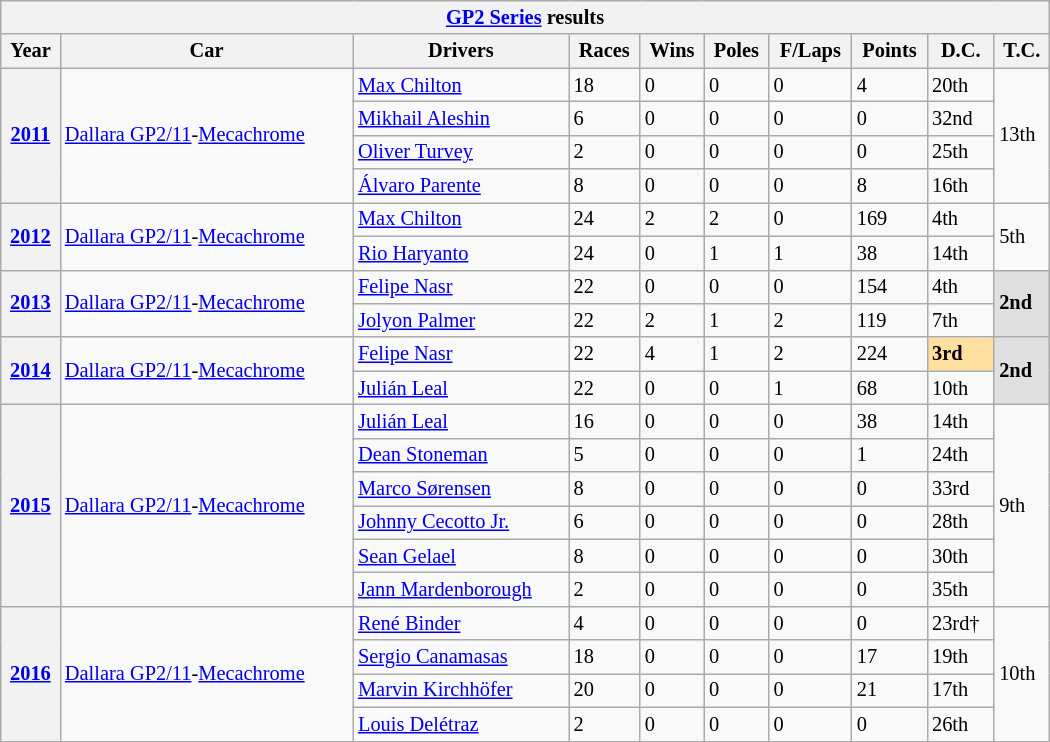<table class="wikitable" style="font-size:85%; width:700px">
<tr>
<th colspan=10><a href='#'>GP2 Series</a> results</th>
</tr>
<tr>
<th>Year</th>
<th>Car</th>
<th>Drivers</th>
<th>Races</th>
<th>Wins</th>
<th>Poles</th>
<th>F/Laps</th>
<th>Points</th>
<th>D.C.</th>
<th>T.C.</th>
</tr>
<tr>
<th rowspan=4><a href='#'>2011</a></th>
<td rowspan=4><a href='#'>Dallara GP2/11</a>-<a href='#'>Mecachrome</a></td>
<td> <a href='#'>Max Chilton</a></td>
<td>18</td>
<td>0</td>
<td>0</td>
<td>0</td>
<td>4</td>
<td>20th</td>
<td rowspan=4>13th</td>
</tr>
<tr>
<td> <a href='#'>Mikhail Aleshin</a></td>
<td>6</td>
<td>0</td>
<td>0</td>
<td>0</td>
<td>0</td>
<td>32nd</td>
</tr>
<tr>
<td> <a href='#'>Oliver Turvey</a></td>
<td>2</td>
<td>0</td>
<td>0</td>
<td>0</td>
<td>0</td>
<td>25th</td>
</tr>
<tr>
<td> <a href='#'>Álvaro Parente</a></td>
<td>8</td>
<td>0</td>
<td>0</td>
<td>0</td>
<td>8</td>
<td>16th</td>
</tr>
<tr>
<th rowspan=2><a href='#'>2012</a></th>
<td rowspan=2><a href='#'>Dallara GP2/11</a>-<a href='#'>Mecachrome</a></td>
<td> <a href='#'>Max Chilton</a></td>
<td>24</td>
<td>2</td>
<td>2</td>
<td>0</td>
<td>169</td>
<td>4th</td>
<td rowspan=2>5th</td>
</tr>
<tr>
<td> <a href='#'>Rio Haryanto</a></td>
<td>24</td>
<td>0</td>
<td>1</td>
<td>1</td>
<td>38</td>
<td>14th</td>
</tr>
<tr>
<th rowspan=2><a href='#'>2013</a></th>
<td rowspan=2><a href='#'>Dallara GP2/11</a>-<a href='#'>Mecachrome</a></td>
<td> <a href='#'>Felipe Nasr</a></td>
<td>22</td>
<td>0</td>
<td>0</td>
<td>0</td>
<td>154</td>
<td>4th</td>
<td rowspan=2 style="background:#dfdfdf;"><strong>2nd</strong></td>
</tr>
<tr>
<td> <a href='#'>Jolyon Palmer</a></td>
<td>22</td>
<td>2</td>
<td>1</td>
<td>2</td>
<td>119</td>
<td>7th</td>
</tr>
<tr>
<th rowspan=2><a href='#'>2014</a></th>
<td rowspan=2><a href='#'>Dallara GP2/11</a>-<a href='#'>Mecachrome</a></td>
<td> <a href='#'>Felipe Nasr</a></td>
<td>22</td>
<td>4</td>
<td>1</td>
<td>2</td>
<td>224</td>
<td style="background:#ffdf9f;"><strong>3rd</strong></td>
<td rowspan=2 style="background:#dfdfdf;"><strong>2nd</strong></td>
</tr>
<tr>
<td> <a href='#'>Julián Leal</a></td>
<td>22</td>
<td>0</td>
<td>0</td>
<td>1</td>
<td>68</td>
<td>10th</td>
</tr>
<tr>
<th rowspan=6><a href='#'>2015</a></th>
<td rowspan=6><a href='#'>Dallara GP2/11</a>-<a href='#'>Mecachrome</a></td>
<td> <a href='#'>Julián Leal</a></td>
<td>16</td>
<td>0</td>
<td>0</td>
<td>0</td>
<td>38</td>
<td>14th</td>
<td rowspan=6>9th</td>
</tr>
<tr>
<td> <a href='#'>Dean Stoneman</a></td>
<td>5</td>
<td>0</td>
<td>0</td>
<td>0</td>
<td>1</td>
<td>24th</td>
</tr>
<tr>
<td> <a href='#'>Marco Sørensen</a></td>
<td>8</td>
<td>0</td>
<td>0</td>
<td>0</td>
<td>0</td>
<td>33rd</td>
</tr>
<tr>
<td> <a href='#'>Johnny Cecotto Jr.</a></td>
<td>6</td>
<td>0</td>
<td>0</td>
<td>0</td>
<td>0</td>
<td>28th</td>
</tr>
<tr>
<td> <a href='#'>Sean Gelael</a></td>
<td>8</td>
<td>0</td>
<td>0</td>
<td>0</td>
<td>0</td>
<td>30th</td>
</tr>
<tr>
<td> <a href='#'>Jann Mardenborough</a></td>
<td>2</td>
<td>0</td>
<td>0</td>
<td>0</td>
<td>0</td>
<td>35th</td>
</tr>
<tr>
<th rowspan=4><a href='#'>2016</a></th>
<td rowspan=4><a href='#'>Dallara GP2/11</a>-<a href='#'>Mecachrome</a></td>
<td> <a href='#'>René Binder</a></td>
<td>4</td>
<td>0</td>
<td>0</td>
<td>0</td>
<td>0</td>
<td>23rd†</td>
<td rowspan=4>10th</td>
</tr>
<tr>
<td> <a href='#'>Sergio Canamasas</a></td>
<td>18</td>
<td>0</td>
<td>0</td>
<td>0</td>
<td>17</td>
<td>19th</td>
</tr>
<tr>
<td> <a href='#'>Marvin Kirchhöfer</a></td>
<td>20</td>
<td>0</td>
<td>0</td>
<td>0</td>
<td>21</td>
<td>17th</td>
</tr>
<tr>
<td> <a href='#'>Louis Delétraz</a></td>
<td>2</td>
<td>0</td>
<td>0</td>
<td>0</td>
<td>0</td>
<td>26th</td>
</tr>
</table>
